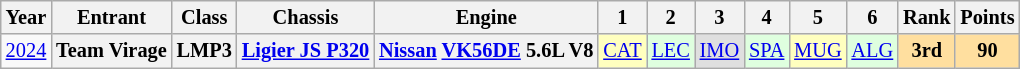<table class="wikitable" style="text-align:center; font-size:85%">
<tr>
<th>Year</th>
<th>Entrant</th>
<th>Class</th>
<th>Chassis</th>
<th>Engine</th>
<th>1</th>
<th>2</th>
<th>3</th>
<th>4</th>
<th>5</th>
<th>6</th>
<th>Rank</th>
<th>Points</th>
</tr>
<tr>
<td><a href='#'>2024</a></td>
<th nowrap>Team Virage</th>
<th>LMP3</th>
<th nowrap><a href='#'>Ligier JS P320</a></th>
<th nowrap><a href='#'>Nissan</a> <a href='#'>VK56DE</a> 5.6L V8</th>
<td style="background:#FFFFBF;"><a href='#'>CAT</a><br></td>
<td style="background:#DFFFDF;"><a href='#'>LEC</a><br></td>
<td style="background:#DFDFDF;"><a href='#'>IMO</a><br></td>
<td style="background:#DFFFDF;"><a href='#'>SPA</a><br></td>
<td style="background:#FFFFBF;"><a href='#'>MUG</a><br></td>
<td style="background:#DFFFDF;"><a href='#'>ALG</a><br></td>
<th style="background:#FFDF9F;">3rd</th>
<th style="background:#FFDF9F;">90</th>
</tr>
</table>
